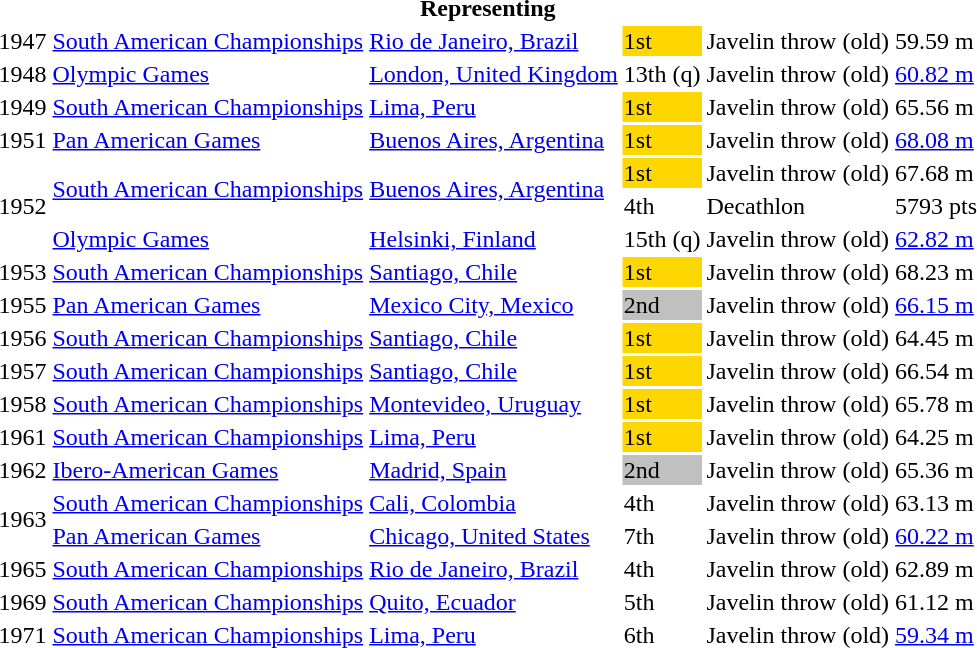<table>
<tr>
<th colspan=6>Representing </th>
</tr>
<tr>
<td>1947</td>
<td><a href='#'>South American Championships</a></td>
<td><a href='#'>Rio de Janeiro, Brazil</a></td>
<td bgcolor=gold>1st</td>
<td>Javelin throw (old)</td>
<td>59.59 m</td>
</tr>
<tr>
<td>1948</td>
<td><a href='#'>Olympic Games</a></td>
<td><a href='#'>London, United Kingdom</a></td>
<td>13th (q)</td>
<td>Javelin throw (old)</td>
<td><a href='#'>60.82 m</a></td>
</tr>
<tr>
<td>1949</td>
<td><a href='#'>South American Championships</a></td>
<td><a href='#'>Lima, Peru</a></td>
<td bgcolor=gold>1st</td>
<td>Javelin throw (old)</td>
<td>65.56 m</td>
</tr>
<tr>
<td>1951</td>
<td><a href='#'>Pan American Games</a></td>
<td><a href='#'>Buenos Aires, Argentina</a></td>
<td bgcolor=gold>1st</td>
<td>Javelin throw (old)</td>
<td><a href='#'>68.08 m</a></td>
</tr>
<tr>
<td rowspan=3>1952</td>
<td rowspan=2><a href='#'>South American Championships</a></td>
<td rowspan=2><a href='#'>Buenos Aires, Argentina</a></td>
<td bgcolor=gold>1st</td>
<td>Javelin throw (old)</td>
<td>67.68 m</td>
</tr>
<tr>
<td>4th</td>
<td>Decathlon</td>
<td>5793 pts</td>
</tr>
<tr>
<td><a href='#'>Olympic Games</a></td>
<td><a href='#'>Helsinki, Finland</a></td>
<td>15th (q)</td>
<td>Javelin throw (old)</td>
<td><a href='#'>62.82 m</a></td>
</tr>
<tr>
<td>1953</td>
<td><a href='#'>South American Championships</a></td>
<td><a href='#'>Santiago, Chile</a></td>
<td bgcolor=gold>1st</td>
<td>Javelin throw (old)</td>
<td>68.23 m</td>
</tr>
<tr>
<td>1955</td>
<td><a href='#'>Pan American Games</a></td>
<td><a href='#'>Mexico City, Mexico</a></td>
<td bgcolor=silver>2nd</td>
<td>Javelin throw (old)</td>
<td><a href='#'>66.15 m</a></td>
</tr>
<tr>
<td>1956</td>
<td><a href='#'>South American Championships</a></td>
<td><a href='#'>Santiago, Chile</a></td>
<td bgcolor=gold>1st</td>
<td>Javelin throw (old)</td>
<td>64.45 m</td>
</tr>
<tr>
<td>1957</td>
<td><a href='#'>South American Championships</a></td>
<td><a href='#'>Santiago, Chile</a></td>
<td bgcolor=gold>1st</td>
<td>Javelin throw (old)</td>
<td>66.54 m</td>
</tr>
<tr>
<td>1958</td>
<td><a href='#'>South American Championships</a></td>
<td><a href='#'>Montevideo, Uruguay</a></td>
<td bgcolor=gold>1st</td>
<td>Javelin throw (old)</td>
<td>65.78 m</td>
</tr>
<tr>
<td>1961</td>
<td><a href='#'>South American Championships</a></td>
<td><a href='#'>Lima, Peru</a></td>
<td bgcolor=gold>1st</td>
<td>Javelin throw (old)</td>
<td>64.25 m</td>
</tr>
<tr>
<td>1962</td>
<td><a href='#'>Ibero-American Games</a></td>
<td><a href='#'>Madrid, Spain</a></td>
<td bgcolor=silver>2nd</td>
<td>Javelin throw (old)</td>
<td>65.36 m</td>
</tr>
<tr>
<td rowspan=2>1963</td>
<td><a href='#'>South American Championships</a></td>
<td><a href='#'>Cali, Colombia</a></td>
<td>4th</td>
<td>Javelin throw (old)</td>
<td>63.13 m</td>
</tr>
<tr>
<td><a href='#'>Pan American Games</a></td>
<td><a href='#'>Chicago, United States</a></td>
<td>7th</td>
<td>Javelin throw (old)</td>
<td><a href='#'>60.22 m</a></td>
</tr>
<tr>
<td>1965</td>
<td><a href='#'>South American Championships</a></td>
<td><a href='#'>Rio de Janeiro, Brazil</a></td>
<td>4th</td>
<td>Javelin throw (old)</td>
<td>62.89 m</td>
</tr>
<tr>
<td>1969</td>
<td><a href='#'>South American Championships</a></td>
<td><a href='#'>Quito, Ecuador</a></td>
<td>5th</td>
<td>Javelin throw (old)</td>
<td>61.12 m</td>
</tr>
<tr>
<td>1971</td>
<td><a href='#'>South American Championships</a></td>
<td><a href='#'>Lima, Peru</a></td>
<td>6th</td>
<td>Javelin throw (old)</td>
<td><a href='#'>59.34 m</a></td>
</tr>
</table>
